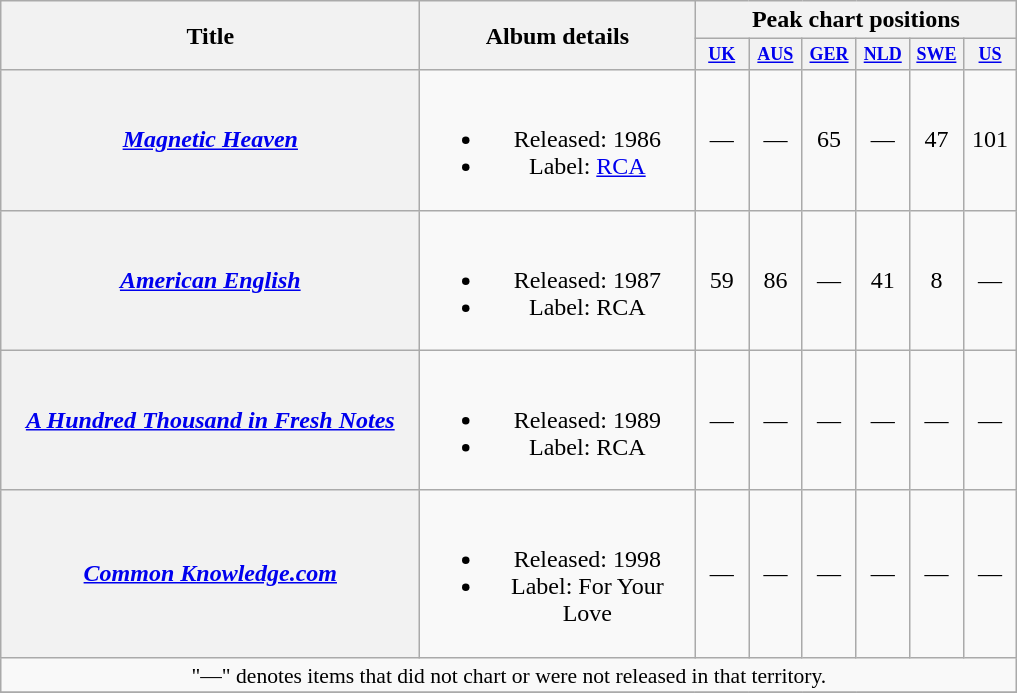<table class="wikitable plainrowheaders" style="text-align:center;" border="1">
<tr>
<th scope="col" rowspan="2" style="width:17em;">Title</th>
<th scope="col" rowspan="2" style="width:11em;">Album details</th>
<th scope="col" colspan="6">Peak chart positions</th>
</tr>
<tr>
<th scope="col" style="width:2.5em;font-size:75%;"><a href='#'>UK</a> <br></th>
<th scope="col" style="width:2.5em;font-size:75%;"><a href='#'>AUS</a><br></th>
<th scope="col" style="width:2.5em;font-size:75%;"><a href='#'>GER</a><br></th>
<th scope="col" style="width:2.5em;font-size:75%;"><a href='#'>NLD</a><br></th>
<th scope="col" style="width:2.5em;font-size:75%;"><a href='#'>SWE</a><br></th>
<th scope="col" style="width:2.5em;font-size:75%;"><a href='#'>US</a> <br></th>
</tr>
<tr>
<th scope="row"><em><a href='#'>Magnetic Heaven</a></em></th>
<td><br><ul><li>Released: 1986</li><li>Label: <a href='#'>RCA</a></li></ul></td>
<td>—</td>
<td>—</td>
<td>65</td>
<td>—</td>
<td>47</td>
<td>101</td>
</tr>
<tr>
<th scope="row"><em><a href='#'>American English</a></em></th>
<td><br><ul><li>Released: 1987</li><li>Label: RCA</li></ul></td>
<td>59</td>
<td>86</td>
<td>—</td>
<td>41</td>
<td>8</td>
<td>—</td>
</tr>
<tr>
<th scope="row"><em><a href='#'>A Hundred Thousand in Fresh Notes</a></em></th>
<td><br><ul><li>Released: 1989</li><li>Label: RCA</li></ul></td>
<td>—</td>
<td>—</td>
<td>—</td>
<td>—</td>
<td>—</td>
<td>—</td>
</tr>
<tr>
<th scope="row"><em><a href='#'>Common Knowledge.com</a></em></th>
<td><br><ul><li>Released: 1998</li><li>Label: For Your Love</li></ul></td>
<td>—</td>
<td>—</td>
<td>—</td>
<td>—</td>
<td>—</td>
<td>—</td>
</tr>
<tr>
<td align="center" colspan="8" style="font-size:90%">"—" denotes items that did not chart or were not released in that territory.</td>
</tr>
<tr>
</tr>
</table>
